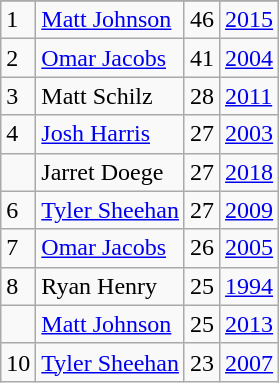<table class="wikitable">
<tr>
</tr>
<tr>
<td>1</td>
<td><a href='#'>Matt Johnson</a></td>
<td>46</td>
<td><a href='#'>2015</a></td>
</tr>
<tr>
<td>2</td>
<td><a href='#'>Omar Jacobs</a></td>
<td>41</td>
<td><a href='#'>2004</a></td>
</tr>
<tr>
<td>3</td>
<td>Matt Schilz</td>
<td>28</td>
<td><a href='#'>2011</a></td>
</tr>
<tr>
<td>4</td>
<td><a href='#'>Josh Harris</a></td>
<td>27</td>
<td><a href='#'>2003</a></td>
</tr>
<tr>
<td></td>
<td>Jarret Doege</td>
<td>27</td>
<td><a href='#'>2018</a></td>
</tr>
<tr>
<td>6</td>
<td><a href='#'>Tyler Sheehan</a></td>
<td>27</td>
<td><a href='#'>2009</a></td>
</tr>
<tr>
<td>7</td>
<td><a href='#'>Omar Jacobs</a></td>
<td>26</td>
<td><a href='#'>2005</a></td>
</tr>
<tr>
<td>8</td>
<td>Ryan Henry</td>
<td>25</td>
<td><a href='#'>1994</a></td>
</tr>
<tr>
<td></td>
<td><a href='#'>Matt Johnson</a></td>
<td>25</td>
<td><a href='#'>2013</a></td>
</tr>
<tr>
<td>10</td>
<td><a href='#'>Tyler Sheehan</a></td>
<td>23</td>
<td><a href='#'>2007</a></td>
</tr>
</table>
